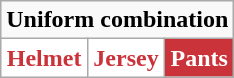<table class="wikitable"  style="display: inline-table;">
<tr>
<td align="center" Colspan="3"><strong>Uniform combination</strong></td>
</tr>
<tr align="center">
<td style="background:white; color:#cb333b"><strong>Helmet</strong></td>
<td style="background:white; color:#cb333b"><strong>Jersey</strong></td>
<td style="background:#cb333b; color:white"><strong>Pants</strong></td>
</tr>
</table>
